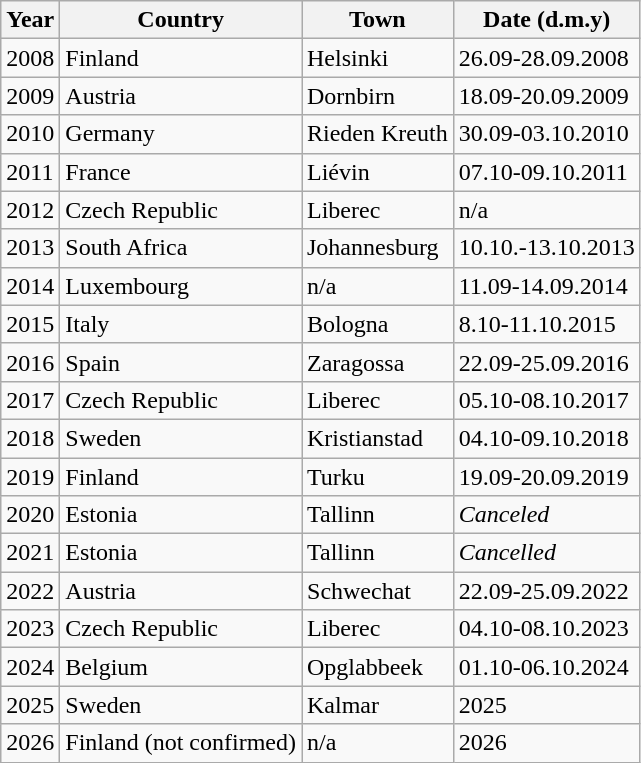<table class="wikitable">
<tr>
<th>Year</th>
<th>Country</th>
<th>Town</th>
<th>Date (d.m.y)</th>
</tr>
<tr>
<td>2008</td>
<td>Finland</td>
<td>Helsinki</td>
<td>26.09-28.09.2008</td>
</tr>
<tr>
<td>2009</td>
<td>Austria</td>
<td>Dornbirn</td>
<td>18.09-20.09.2009</td>
</tr>
<tr>
<td>2010</td>
<td>Germany</td>
<td>Rieden Kreuth</td>
<td>30.09-03.10.2010</td>
</tr>
<tr>
<td>2011</td>
<td>France</td>
<td>Liévin</td>
<td>07.10-09.10.2011</td>
</tr>
<tr>
<td>2012</td>
<td>Czech Republic</td>
<td>Liberec</td>
<td>n/a</td>
</tr>
<tr>
<td>2013</td>
<td>South Africa</td>
<td>Johannesburg</td>
<td>10.10.-13.10.2013</td>
</tr>
<tr>
<td>2014</td>
<td>Luxembourg</td>
<td>n/a</td>
<td>11.09-14.09.2014</td>
</tr>
<tr>
<td>2015</td>
<td>Italy</td>
<td>Bologna</td>
<td>8.10-11.10.2015</td>
</tr>
<tr>
<td>2016</td>
<td>Spain</td>
<td>Zaragossa</td>
<td>22.09-25.09.2016</td>
</tr>
<tr>
<td>2017</td>
<td>Czech Republic</td>
<td>Liberec</td>
<td>05.10-08.10.2017</td>
</tr>
<tr>
<td>2018</td>
<td>Sweden</td>
<td>Kristianstad</td>
<td>04.10-09.10.2018</td>
</tr>
<tr>
<td>2019</td>
<td>Finland</td>
<td>Turku</td>
<td>19.09-20.09.2019</td>
</tr>
<tr>
<td>2020</td>
<td>Estonia</td>
<td>Tallinn</td>
<td><em>Canceled</em></td>
</tr>
<tr>
<td>2021</td>
<td>Estonia</td>
<td>Tallinn</td>
<td><em>Cancelled</em></td>
</tr>
<tr>
<td>2022</td>
<td>Austria</td>
<td>Schwechat</td>
<td>22.09-25.09.2022</td>
</tr>
<tr>
<td>2023</td>
<td>Czech Republic</td>
<td>Liberec</td>
<td>04.10-08.10.2023</td>
</tr>
<tr>
<td>2024</td>
<td>Belgium</td>
<td>Opglabbeek</td>
<td>01.10-06.10.2024</td>
</tr>
<tr>
<td>2025</td>
<td>Sweden</td>
<td>Kalmar</td>
<td>2025</td>
</tr>
<tr>
<td>2026</td>
<td>Finland (not confirmed)</td>
<td>n/a</td>
<td>2026</td>
</tr>
</table>
